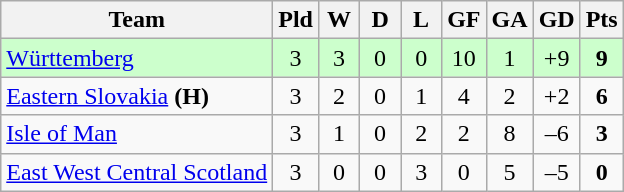<table class="wikitable" style="text-align:center;">
<tr>
<th>Team</th>
<th width=20 abbr="Played">Pld</th>
<th width=20 abbr="Won">W</th>
<th width=20 abbr="Drawn">D</th>
<th width=20 abbr="Lost">L</th>
<th width=20 abbr="Goals for">GF</th>
<th width=20 abbr="Goals against">GA</th>
<th width=20 abbr="Goal difference">GD</th>
<th width=20 abbr="Points">Pts</th>
</tr>
<tr bgcolor='#ccffcc'>
<td align=left> <a href='#'>Württemberg</a></td>
<td>3</td>
<td>3</td>
<td>0</td>
<td>0</td>
<td>10</td>
<td>1</td>
<td>+9</td>
<td><strong>9</strong></td>
</tr>
<tr>
<td align=left> <a href='#'>Eastern Slovakia</a> <strong>(H)</strong></td>
<td>3</td>
<td>2</td>
<td>0</td>
<td>1</td>
<td>4</td>
<td>2</td>
<td>+2</td>
<td><strong>6</strong></td>
</tr>
<tr>
<td align=left> <a href='#'>Isle of Man</a></td>
<td>3</td>
<td>1</td>
<td>0</td>
<td>2</td>
<td>2</td>
<td>8</td>
<td>–6</td>
<td><strong>3</strong></td>
</tr>
<tr>
<td align=left> <a href='#'>East West Central Scotland</a></td>
<td>3</td>
<td>0</td>
<td>0</td>
<td>3</td>
<td>0</td>
<td>5</td>
<td>–5</td>
<td><strong>0</strong></td>
</tr>
</table>
